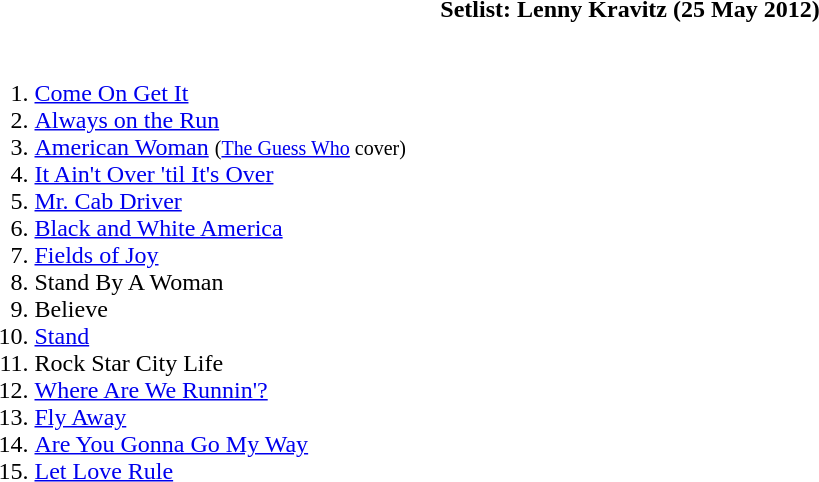<table class="toccolours collapsible collapsed" style="min-width:55em">
<tr>
<th>Setlist: Lenny Kravitz (25 May 2012)</th>
</tr>
<tr>
<td><br><ol><li><a href='#'>Come On Get It</a></li><li><a href='#'>Always on the Run</a></li><li><a href='#'>American Woman</a> <small>(<a href='#'>The Guess Who</a> cover)</small></li><li><a href='#'>It Ain't Over 'til It's Over</a></li><li><a href='#'>Mr. Cab Driver</a></li><li><a href='#'>Black and White America</a></li><li><a href='#'>Fields of Joy</a></li><li>Stand By A Woman</li><li>Believe</li><li><a href='#'>Stand</a></li><li>Rock Star City Life</li><li><a href='#'>Where Are We Runnin'?</a></li><li><a href='#'>Fly Away</a></li><li><a href='#'>Are You Gonna Go My Way</a></li><li><a href='#'>Let Love Rule</a></li></ol></td>
</tr>
</table>
